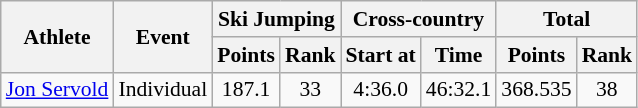<table class="wikitable" style="font-size:90%">
<tr>
<th rowspan="2">Athlete</th>
<th rowspan="2">Event</th>
<th colspan="2">Ski Jumping</th>
<th colspan="2">Cross-country</th>
<th colspan="2">Total</th>
</tr>
<tr>
<th>Points</th>
<th>Rank</th>
<th>Start at</th>
<th>Time</th>
<th>Points</th>
<th>Rank</th>
</tr>
<tr>
<td><a href='#'>Jon Servold</a></td>
<td>Individual</td>
<td align="center">187.1</td>
<td align="center">33</td>
<td align="center">4:36.0</td>
<td align="center">46:32.1</td>
<td align="center">368.535</td>
<td align="center">38</td>
</tr>
</table>
